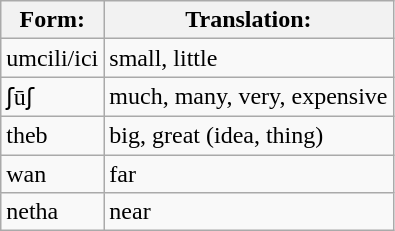<table class="wikitable">
<tr>
<th>Form:</th>
<th>Translation:</th>
</tr>
<tr>
<td>umcili/ici</td>
<td>small, little</td>
</tr>
<tr>
<td>ʃūʃ</td>
<td>much, many, very, expensive</td>
</tr>
<tr>
<td>theb</td>
<td>big, great (idea, thing)</td>
</tr>
<tr>
<td>wan</td>
<td>far</td>
</tr>
<tr>
<td>netha</td>
<td>near</td>
</tr>
</table>
